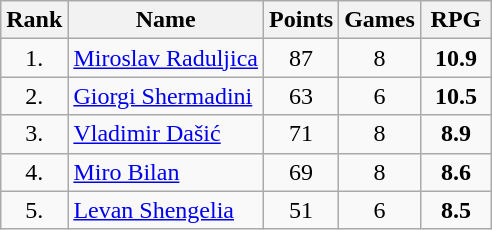<table class="wikitable" style="text-align: center;">
<tr>
<th>Rank</th>
<th>Name</th>
<th>Points</th>
<th>Games</th>
<th width=40>RPG</th>
</tr>
<tr>
<td>1.</td>
<td align="left"> <a href='#'>Miroslav Raduljica</a></td>
<td>87</td>
<td>8</td>
<td><strong>10.9</strong></td>
</tr>
<tr>
<td>2.</td>
<td align="left"> <a href='#'>Giorgi Shermadini</a></td>
<td>63</td>
<td>6</td>
<td><strong>10.5</strong></td>
</tr>
<tr>
<td>3.</td>
<td align="left"> <a href='#'>Vladimir Dašić</a></td>
<td>71</td>
<td>8</td>
<td><strong>8.9</strong></td>
</tr>
<tr>
<td>4.</td>
<td align="left"> <a href='#'>Miro Bilan</a></td>
<td>69</td>
<td>8</td>
<td><strong>8.6</strong></td>
</tr>
<tr>
<td>5.</td>
<td align="left"> <a href='#'>Levan Shengelia</a></td>
<td>51</td>
<td>6</td>
<td><strong>8.5</strong></td>
</tr>
</table>
